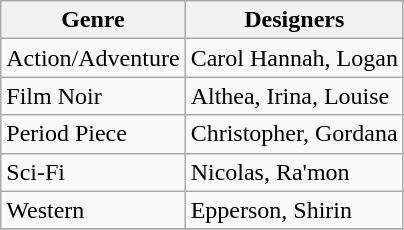<table class="wikitable">
<tr>
<th>Genre</th>
<th>Designers</th>
</tr>
<tr>
<td>Action/Adventure</td>
<td>Carol Hannah, Logan</td>
</tr>
<tr>
<td>Film Noir</td>
<td>Althea, Irina, Louise</td>
</tr>
<tr>
<td>Period Piece</td>
<td>Christopher, Gordana</td>
</tr>
<tr>
<td>Sci-Fi</td>
<td>Nicolas, Ra'mon</td>
</tr>
<tr>
<td>Western</td>
<td>Epperson, Shirin</td>
</tr>
<tr>
</tr>
</table>
